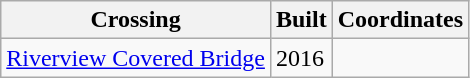<table class=wikitable>
<tr>
<th>Crossing</th>
<th>Built</th>
<th>Coordinates</th>
</tr>
<tr>
<td><a href='#'>Riverview Covered Bridge</a></td>
<td>2016</td>
<td></td>
</tr>
</table>
